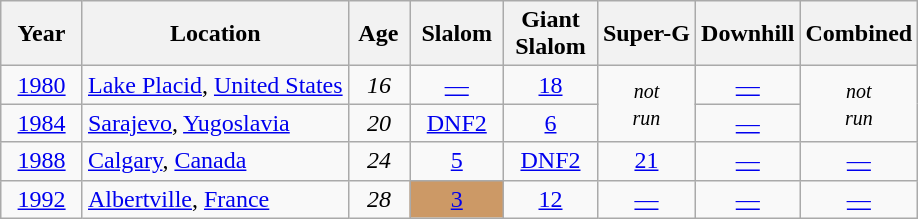<table class=wikitable style="text-align:center">
<tr>
<th>  Year  </th>
<th> Location </th>
<th> Age </th>
<th> Slalom </th>
<th>Giant<br> Slalom </th>
<th>Super-G</th>
<th>Downhill</th>
<th>Combined</th>
</tr>
<tr>
<td><a href='#'>1980</a></td>
<td align=left><a href='#'>Lake Placid</a>, <a href='#'>United States</a></td>
<td><em>16</em></td>
<td><a href='#'>—</a></td>
<td><a href='#'>18</a></td>
<td rowspan=2><small><em>not<br>run</em></small></td>
<td><a href='#'>—</a></td>
<td rowspan=2><small><em>not<br>run</em></small></td>
</tr>
<tr>
<td><a href='#'>1984</a></td>
<td align=left><a href='#'>Sarajevo</a>, <a href='#'>Yugoslavia</a></td>
<td><em>20</em></td>
<td><a href='#'>DNF2</a></td>
<td><a href='#'>6</a></td>
<td><a href='#'>—</a></td>
</tr>
<tr>
<td><a href='#'>1988</a></td>
<td align=left><a href='#'>Calgary</a>, <a href='#'>Canada</a>  </td>
<td><em>24</em></td>
<td><a href='#'>5</a></td>
<td><a href='#'>DNF2</a></td>
<td><a href='#'>21</a></td>
<td><a href='#'>—</a></td>
<td><a href='#'>—</a></td>
</tr>
<tr>
<td><a href='#'>1992</a></td>
<td align=left><a href='#'>Albertville</a>, <a href='#'>France</a></td>
<td><em>28</em></td>
<td style="background:#c96;"><a href='#'>3</a></td>
<td><a href='#'>12</a></td>
<td><a href='#'>—</a></td>
<td><a href='#'>—</a></td>
<td><a href='#'>—</a></td>
</tr>
</table>
